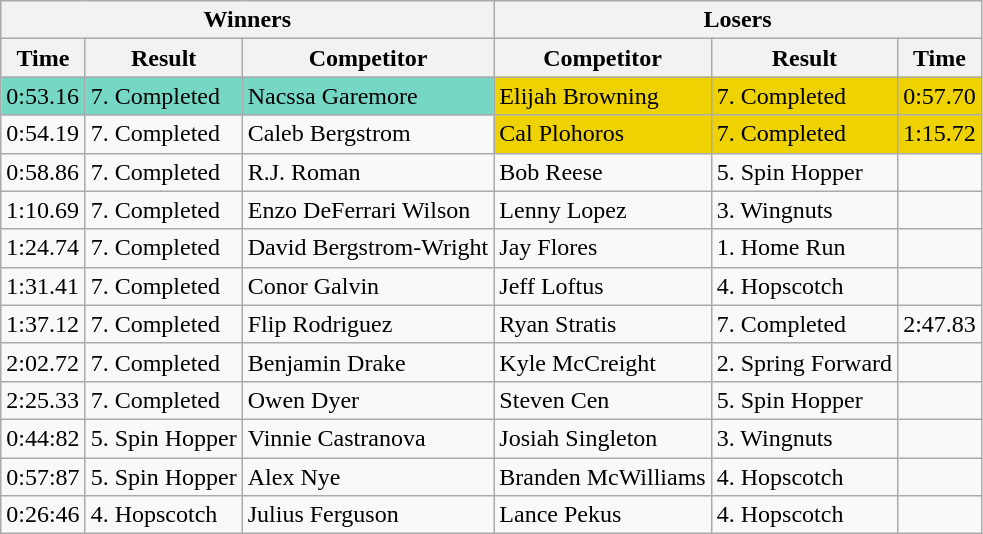<table class="wikitable sortable mw-collapsible">
<tr>
<th Colspan="3">Winners</th>
<th Colspan="3">Losers</th>
</tr>
<tr>
<th>Time</th>
<th>Result</th>
<th>Competitor</th>
<th>Competitor</th>
<th>Result</th>
<th>Time</th>
</tr>
<tr>
<td style="background-color:#76D7C4">0:53.16</td>
<td style="background-color:#76D7C4">7. Completed</td>
<td style="background-color:#76D7C4">Nacssa Garemore</td>
<td style="background-color:#EED202">Elijah Browning</td>
<td style="background-color:#EED202">7. Completed</td>
<td style="background-color:#EED202">0:57.70</td>
</tr>
<tr>
<td>0:54.19</td>
<td>7. Completed</td>
<td>Caleb Bergstrom</td>
<td style="background-color:#EED202">Cal Plohoros</td>
<td style="background-color:#EED202">7. Completed</td>
<td style="background-color:#EED202">1:15.72</td>
</tr>
<tr>
<td>0:58.86</td>
<td>7. Completed</td>
<td>R.J. Roman</td>
<td>Bob Reese</td>
<td>5. Spin Hopper</td>
<td></td>
</tr>
<tr>
<td>1:10.69</td>
<td>7. Completed</td>
<td>Enzo DeFerrari Wilson</td>
<td>Lenny Lopez</td>
<td>3. Wingnuts</td>
<td></td>
</tr>
<tr>
<td>1:24.74</td>
<td>7. Completed</td>
<td>David Bergstrom-Wright</td>
<td>Jay Flores</td>
<td>1. Home Run</td>
<td></td>
</tr>
<tr>
<td>1:31.41</td>
<td>7. Completed</td>
<td>Conor Galvin</td>
<td>Jeff Loftus</td>
<td>4. Hopscotch</td>
<td></td>
</tr>
<tr>
<td>1:37.12</td>
<td>7. Completed</td>
<td>Flip Rodriguez</td>
<td>Ryan Stratis</td>
<td>7. Completed</td>
<td>2:47.83</td>
</tr>
<tr>
<td>2:02.72</td>
<td>7. Completed</td>
<td>Benjamin Drake</td>
<td>Kyle McCreight</td>
<td>2. Spring Forward</td>
<td></td>
</tr>
<tr>
<td>2:25.33</td>
<td>7. Completed</td>
<td>Owen Dyer</td>
<td>Steven Cen</td>
<td>5. Spin Hopper</td>
<td></td>
</tr>
<tr>
<td>0:44:82</td>
<td>5. Spin Hopper</td>
<td>Vinnie Castranova</td>
<td>Josiah Singleton</td>
<td>3. Wingnuts</td>
<td></td>
</tr>
<tr>
<td>0:57:87</td>
<td>5. Spin Hopper</td>
<td>Alex Nye</td>
<td>Branden McWilliams</td>
<td>4. Hopscotch</td>
<td></td>
</tr>
<tr>
<td>0:26:46</td>
<td>4. Hopscotch</td>
<td>Julius Ferguson</td>
<td>Lance Pekus</td>
<td>4. Hopscotch</td>
<td></td>
</tr>
</table>
